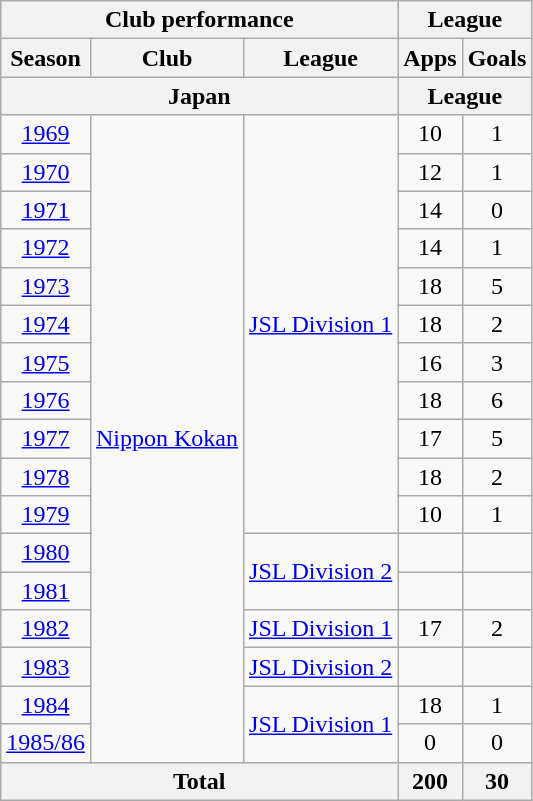<table class="wikitable" style="text-align:center;">
<tr>
<th colspan=3>Club performance</th>
<th colspan=2>League</th>
</tr>
<tr>
<th>Season</th>
<th>Club</th>
<th>League</th>
<th>Apps</th>
<th>Goals</th>
</tr>
<tr>
<th colspan=3>Japan</th>
<th colspan=2>League</th>
</tr>
<tr>
<td><a href='#'>1969</a></td>
<td rowspan="17"><a href='#'>Nippon Kokan</a></td>
<td rowspan="11"><a href='#'>JSL Division 1</a></td>
<td>10</td>
<td>1</td>
</tr>
<tr>
<td><a href='#'>1970</a></td>
<td>12</td>
<td>1</td>
</tr>
<tr>
<td><a href='#'>1971</a></td>
<td>14</td>
<td>0</td>
</tr>
<tr>
<td><a href='#'>1972</a></td>
<td>14</td>
<td>1</td>
</tr>
<tr>
<td><a href='#'>1973</a></td>
<td>18</td>
<td>5</td>
</tr>
<tr>
<td><a href='#'>1974</a></td>
<td>18</td>
<td>2</td>
</tr>
<tr>
<td><a href='#'>1975</a></td>
<td>16</td>
<td>3</td>
</tr>
<tr>
<td><a href='#'>1976</a></td>
<td>18</td>
<td>6</td>
</tr>
<tr>
<td><a href='#'>1977</a></td>
<td>17</td>
<td>5</td>
</tr>
<tr>
<td><a href='#'>1978</a></td>
<td>18</td>
<td>2</td>
</tr>
<tr>
<td><a href='#'>1979</a></td>
<td>10</td>
<td>1</td>
</tr>
<tr>
<td><a href='#'>1980</a></td>
<td rowspan="2"><a href='#'>JSL Division 2</a></td>
<td></td>
<td></td>
</tr>
<tr>
<td><a href='#'>1981</a></td>
<td></td>
<td></td>
</tr>
<tr>
<td><a href='#'>1982</a></td>
<td><a href='#'>JSL Division 1</a></td>
<td>17</td>
<td>2</td>
</tr>
<tr>
<td><a href='#'>1983</a></td>
<td><a href='#'>JSL Division 2</a></td>
<td></td>
<td></td>
</tr>
<tr>
<td><a href='#'>1984</a></td>
<td rowspan="2"><a href='#'>JSL Division 1</a></td>
<td>18</td>
<td>1</td>
</tr>
<tr>
<td><a href='#'>1985/86</a></td>
<td>0</td>
<td>0</td>
</tr>
<tr>
<th colspan=3>Total</th>
<th>200</th>
<th>30</th>
</tr>
</table>
